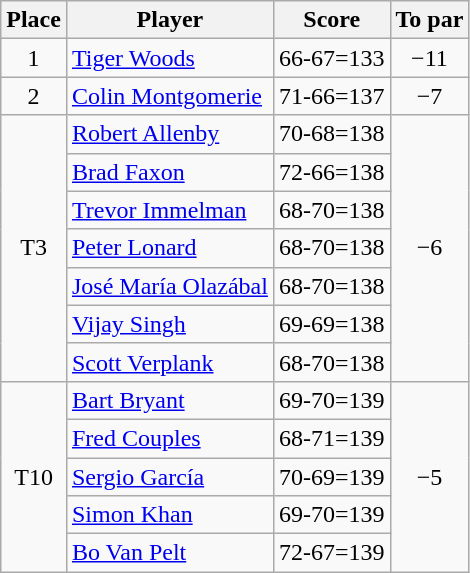<table class="wikitable">
<tr>
<th>Place</th>
<th>Player</th>
<th>Score</th>
<th>To par</th>
</tr>
<tr>
<td align=center>1</td>
<td> <a href='#'>Tiger Woods</a></td>
<td align=center>66-67=133</td>
<td align=center>−11</td>
</tr>
<tr>
<td align=center>2</td>
<td> <a href='#'>Colin Montgomerie</a></td>
<td align=center>71-66=137</td>
<td align=center>−7</td>
</tr>
<tr>
<td rowspan="7" align=center>T3</td>
<td> <a href='#'>Robert Allenby</a></td>
<td align=center>70-68=138</td>
<td rowspan="7" align=center>−6</td>
</tr>
<tr>
<td> <a href='#'>Brad Faxon</a></td>
<td align=center>72-66=138</td>
</tr>
<tr>
<td> <a href='#'>Trevor Immelman</a></td>
<td align=center>68-70=138</td>
</tr>
<tr>
<td> <a href='#'>Peter Lonard</a></td>
<td align=center>68-70=138</td>
</tr>
<tr>
<td> <a href='#'>José María Olazábal</a></td>
<td align=center>68-70=138</td>
</tr>
<tr>
<td> <a href='#'>Vijay Singh</a></td>
<td align=center>69-69=138</td>
</tr>
<tr>
<td> <a href='#'>Scott Verplank</a></td>
<td align=center>68-70=138</td>
</tr>
<tr>
<td rowspan="5" align=center>T10</td>
<td> <a href='#'>Bart Bryant</a></td>
<td align=center>69-70=139</td>
<td rowspan="5" align=center>−5</td>
</tr>
<tr>
<td> <a href='#'>Fred Couples</a></td>
<td align=center>68-71=139</td>
</tr>
<tr>
<td> <a href='#'>Sergio García</a></td>
<td align=center>70-69=139</td>
</tr>
<tr>
<td> <a href='#'>Simon Khan</a></td>
<td align=center>69-70=139</td>
</tr>
<tr>
<td> <a href='#'>Bo Van Pelt</a></td>
<td align=center>72-67=139</td>
</tr>
</table>
